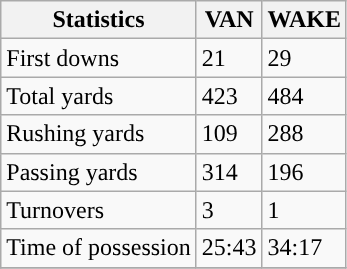<table class="wikitable" style="float: left;">
<tr>
<th>Statistics</th>
<th>VAN</th>
<th>WAKE</th>
</tr>
<tr>
<td>First downs</td>
<td>21</td>
<td>29</td>
</tr>
<tr>
<td>Total yards</td>
<td>423</td>
<td>484</td>
</tr>
<tr>
<td>Rushing yards</td>
<td>109</td>
<td>288</td>
</tr>
<tr>
<td>Passing yards</td>
<td>314</td>
<td>196</td>
</tr>
<tr>
<td>Turnovers</td>
<td>3</td>
<td>1</td>
</tr>
<tr>
<td>Time of possession</td>
<td>25:43</td>
<td>34:17</td>
</tr>
<tr>
</tr>
</table>
